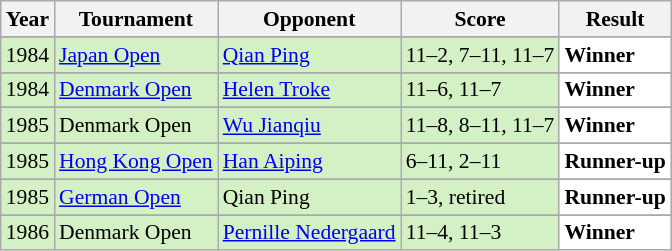<table class="sortable wikitable" style="font-size:90%;">
<tr>
<th>Year</th>
<th>Tournament</th>
<th>Opponent</th>
<th>Score</th>
<th>Result</th>
</tr>
<tr>
</tr>
<tr style="background:#D4F1C5">
<td align="center">1984</td>
<td align="left"><a href='#'>Japan Open</a></td>
<td align="left"> <a href='#'>Qian Ping</a></td>
<td align="left">11–2, 7–11, 11–7</td>
<td style="text-align:left; background:white"> <strong>Winner</strong></td>
</tr>
<tr>
</tr>
<tr style="background:#D4F1C5">
<td align="center">1984</td>
<td align="left"><a href='#'>Denmark Open</a></td>
<td align="left"> <a href='#'>Helen Troke</a></td>
<td align="left">11–6, 11–7</td>
<td style="text-align:left; background:white"> <strong>Winner</strong></td>
</tr>
<tr>
</tr>
<tr style="background:#D4F1C5">
<td align="center">1985</td>
<td align="left">Denmark Open</td>
<td align="left"> <a href='#'>Wu Jianqiu</a></td>
<td align="left">11–8, 8–11, 11–7</td>
<td style="text-align:left; background:white"> <strong>Winner</strong></td>
</tr>
<tr>
</tr>
<tr style="background:#D4F1C5">
<td align="center">1985</td>
<td align="left"><a href='#'>Hong Kong Open</a></td>
<td align="left"> <a href='#'>Han Aiping</a></td>
<td align="left">6–11, 2–11</td>
<td style="text-align:left; background:white"> <strong>Runner-up</strong></td>
</tr>
<tr>
</tr>
<tr style="background:#D4F1C5">
<td align="center">1985</td>
<td align="left"><a href='#'>German Open</a></td>
<td align="left"> Qian Ping</td>
<td align="left">1–3, retired</td>
<td style="text-align:left; background:white"> <strong>Runner-up</strong></td>
</tr>
<tr>
</tr>
<tr style="background:#D4F1C5">
<td align="center">1986</td>
<td align="left">Denmark Open</td>
<td align="left"> <a href='#'>Pernille Nedergaard</a></td>
<td align="left">11–4, 11–3</td>
<td style="text-align:left; background:white"> <strong>Winner</strong></td>
</tr>
</table>
